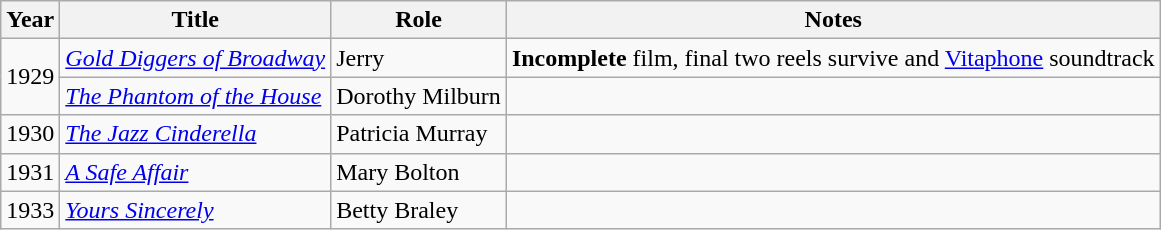<table class="wikitable sortable">
<tr>
<th>Year</th>
<th>Title</th>
<th>Role</th>
<th class="unsortable">Notes</th>
</tr>
<tr>
<td rowspan=2>1929</td>
<td><em><a href='#'>Gold Diggers of Broadway</a></em></td>
<td>Jerry</td>
<td><strong>Incomplete</strong> film, final two reels survive and <a href='#'>Vitaphone</a> soundtrack</td>
</tr>
<tr>
<td><em><a href='#'>The Phantom of the House</a></em></td>
<td>Dorothy Milburn</td>
<td></td>
</tr>
<tr>
<td>1930</td>
<td><em><a href='#'>The Jazz Cinderella</a></em></td>
<td>Patricia Murray</td>
<td></td>
</tr>
<tr>
<td>1931</td>
<td><em><a href='#'>A Safe Affair</a></em></td>
<td>Mary Bolton</td>
<td></td>
</tr>
<tr>
<td>1933</td>
<td><em><a href='#'>Yours Sincerely</a></em></td>
<td>Betty Braley</td>
<td></td>
</tr>
</table>
